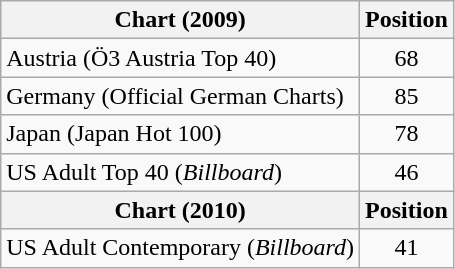<table class="wikitable sortable">
<tr>
<th>Chart (2009)</th>
<th>Position</th>
</tr>
<tr>
<td>Austria (Ö3 Austria Top 40)</td>
<td style="text-align:center;">68</td>
</tr>
<tr>
<td>Germany (Official German Charts)</td>
<td style="text-align:center;">85</td>
</tr>
<tr>
<td>Japan (Japan Hot 100)</td>
<td style="text-align:center;">78</td>
</tr>
<tr>
<td>US Adult Top 40 (<em>Billboard</em>)</td>
<td style="text-align:center;">46</td>
</tr>
<tr>
<th>Chart (2010)</th>
<th>Position</th>
</tr>
<tr>
<td>US Adult Contemporary (<em>Billboard</em>)</td>
<td style="text-align:center;">41</td>
</tr>
</table>
